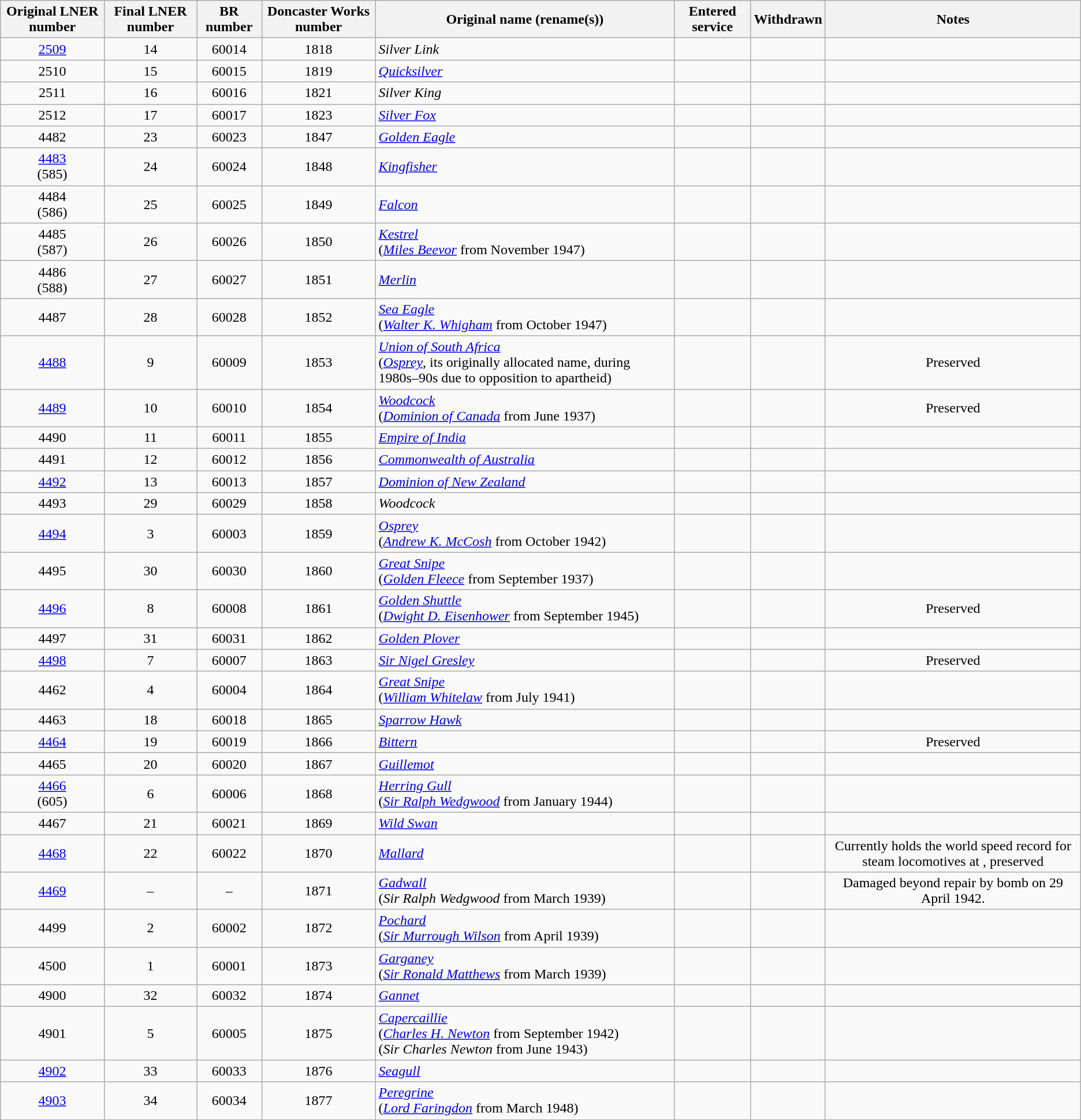<table class="wikitable sortable" style=text-align:center>
<tr>
<th>Original LNER number</th>
<th>Final LNER number</th>
<th>BR number</th>
<th>Doncaster Works number</th>
<th>Original name (rename(s))</th>
<th>Entered service</th>
<th>Withdrawn</th>
<th>Notes</th>
</tr>
<tr>
<td><a href='#'>2509</a></td>
<td>14</td>
<td>60014</td>
<td>1818</td>
<td align=left><em>Silver Link</em></td>
<td align=right></td>
<td align=right></td>
<td></td>
</tr>
<tr>
<td>2510</td>
<td>15</td>
<td>60015</td>
<td>1819</td>
<td align=left><em><a href='#'>Quicksilver</a></em></td>
<td align=right></td>
<td align=right></td>
<td></td>
</tr>
<tr>
<td>2511</td>
<td>16</td>
<td>60016</td>
<td>1821</td>
<td align=left><em>Silver King</em></td>
<td align=right></td>
<td align=right></td>
<td></td>
</tr>
<tr>
<td>2512</td>
<td>17</td>
<td>60017</td>
<td>1823</td>
<td align=left><em><a href='#'>Silver Fox</a></em></td>
<td align=right></td>
<td align=right></td>
<td></td>
</tr>
<tr>
<td>4482</td>
<td>23</td>
<td>60023</td>
<td>1847</td>
<td align=left><em><a href='#'>Golden Eagle</a></em></td>
<td align=right></td>
<td align=right></td>
<td></td>
</tr>
<tr>
<td><a href='#'>4483</a><br>(585)</td>
<td>24</td>
<td>60024</td>
<td>1848</td>
<td align=left><em><a href='#'>Kingfisher</a></em></td>
<td align=right></td>
<td align=right></td>
<td></td>
</tr>
<tr>
<td>4484<br>(586)</td>
<td>25</td>
<td>60025</td>
<td>1849</td>
<td align=left><em><a href='#'>Falcon</a></em></td>
<td align=right></td>
<td align=right></td>
<td></td>
</tr>
<tr>
<td>4485<br>(587)</td>
<td>26</td>
<td>60026</td>
<td>1850</td>
<td align=left><em><a href='#'>Kestrel</a></em><br>(<em><a href='#'>Miles Beevor</a></em> from November 1947)</td>
<td align=right></td>
<td align=right></td>
<td></td>
</tr>
<tr>
<td>4486<br>(588)</td>
<td>27</td>
<td>60027</td>
<td>1851</td>
<td align=left><em><a href='#'>Merlin</a></em></td>
<td align=right></td>
<td align=right></td>
<td></td>
</tr>
<tr>
<td>4487</td>
<td>28</td>
<td>60028</td>
<td>1852</td>
<td align=left><em><a href='#'>Sea Eagle</a></em><br>(<em><a href='#'>Walter K. Whigham</a></em> from October 1947)</td>
<td align=right></td>
<td align=right></td>
<td></td>
</tr>
<tr>
<td><a href='#'>4488</a></td>
<td>9</td>
<td>60009</td>
<td>1853</td>
<td align=left><em><a href='#'>Union of South Africa</a></em><br>(<em><a href='#'>Osprey</a></em>, its originally allocated name, during 1980s–90s due to opposition to apartheid)</td>
<td align=right></td>
<td align=right></td>
<td>Preserved</td>
</tr>
<tr>
<td><a href='#'>4489</a></td>
<td>10</td>
<td>60010</td>
<td>1854</td>
<td align=left><em><a href='#'>Woodcock</a></em><br>(<em><a href='#'>Dominion of Canada</a></em> from June 1937)</td>
<td align=right></td>
<td align=right></td>
<td>Preserved</td>
</tr>
<tr>
<td>4490</td>
<td>11</td>
<td>60011</td>
<td>1855</td>
<td align=left><em><a href='#'>Empire of India</a></em></td>
<td align=right></td>
<td align=right></td>
<td></td>
</tr>
<tr>
<td>4491</td>
<td>12</td>
<td>60012</td>
<td>1856</td>
<td align=left><em><a href='#'>Commonwealth of Australia</a></em></td>
<td align=right></td>
<td align=right></td>
<td></td>
</tr>
<tr>
<td><a href='#'>4492</a></td>
<td>13</td>
<td>60013</td>
<td>1857</td>
<td align=left><em><a href='#'>Dominion of New Zealand</a></em></td>
<td align=right></td>
<td align=right></td>
<td></td>
</tr>
<tr>
<td>4493</td>
<td>29</td>
<td>60029</td>
<td>1858</td>
<td align=left><em>Woodcock</em></td>
<td align=right></td>
<td align=right></td>
<td></td>
</tr>
<tr>
<td><a href='#'>4494</a></td>
<td>3</td>
<td>60003</td>
<td>1859</td>
<td align=left><em><a href='#'>Osprey</a></em><br>(<em><a href='#'>Andrew K. McCosh</a></em> from October 1942)</td>
<td align=right></td>
<td align=right></td>
<td></td>
</tr>
<tr>
<td>4495</td>
<td>30</td>
<td>60030</td>
<td>1860</td>
<td align=left><em><a href='#'>Great Snipe</a></em><br>(<em><a href='#'>Golden Fleece</a></em> from September 1937)</td>
<td align=right></td>
<td align=right></td>
<td></td>
</tr>
<tr>
<td><a href='#'>4496</a></td>
<td>8</td>
<td>60008</td>
<td>1861</td>
<td align=left><em><a href='#'>Golden Shuttle</a></em><br>(<em><a href='#'>Dwight D. Eisenhower</a></em> from September 1945)</td>
<td align=right></td>
<td align=right></td>
<td>Preserved</td>
</tr>
<tr>
<td>4497</td>
<td>31</td>
<td>60031</td>
<td>1862</td>
<td align=left><em><a href='#'>Golden Plover</a></em></td>
<td align=right></td>
<td align=right></td>
<td></td>
</tr>
<tr>
<td><a href='#'>4498</a></td>
<td>7</td>
<td>60007</td>
<td>1863</td>
<td align=left><em><a href='#'>Sir Nigel Gresley</a></em></td>
<td align=right></td>
<td align=right></td>
<td>Preserved</td>
</tr>
<tr>
<td>4462</td>
<td>4</td>
<td>60004</td>
<td>1864</td>
<td align=left><em><a href='#'>Great Snipe</a></em><br>(<em><a href='#'>William Whitelaw</a></em> from July 1941)</td>
<td align=right></td>
<td align=right></td>
<td></td>
</tr>
<tr>
<td>4463</td>
<td>18</td>
<td>60018</td>
<td>1865</td>
<td align=left><em><a href='#'>Sparrow Hawk</a></em></td>
<td align=right></td>
<td align=right></td>
<td></td>
</tr>
<tr>
<td><a href='#'>4464</a></td>
<td>19</td>
<td>60019</td>
<td>1866</td>
<td align=left><em><a href='#'>Bittern</a></em></td>
<td align=right></td>
<td align=right></td>
<td>Preserved</td>
</tr>
<tr>
<td>4465</td>
<td>20</td>
<td>60020</td>
<td>1867</td>
<td align=left><em><a href='#'>Guillemot</a></em></td>
<td align=right></td>
<td align=right></td>
<td></td>
</tr>
<tr>
<td><a href='#'>4466</a><br>(605)</td>
<td>6</td>
<td>60006</td>
<td>1868</td>
<td align=left><em><a href='#'>Herring Gull</a></em><br>(<em><a href='#'>Sir Ralph Wedgwood</a></em> from January 1944)</td>
<td align=right></td>
<td align=right></td>
<td></td>
</tr>
<tr>
<td>4467</td>
<td>21</td>
<td>60021</td>
<td>1869</td>
<td align=left><em><a href='#'>Wild Swan</a></em></td>
<td align=right></td>
<td align=right></td>
<td></td>
</tr>
<tr>
<td><a href='#'>4468</a></td>
<td>22</td>
<td>60022</td>
<td>1870</td>
<td align=left><em><a href='#'>Mallard</a></em></td>
<td align=right></td>
<td align=right></td>
<td>Currently holds the world speed record for steam locomotives at , preserved</td>
</tr>
<tr>
<td><a href='#'>4469</a></td>
<td>–</td>
<td>–</td>
<td>1871</td>
<td align=left><em><a href='#'>Gadwall</a></em><br>(<em>Sir Ralph Wedgwood</em> from March 1939)</td>
<td align=right></td>
<td align=right></td>
<td>Damaged beyond repair by bomb on 29 April 1942.</td>
</tr>
<tr>
<td>4499</td>
<td>2</td>
<td>60002</td>
<td>1872</td>
<td align=left><em><a href='#'>Pochard</a></em><br>(<em><a href='#'>Sir Murrough Wilson</a></em> from April 1939)</td>
<td align=right></td>
<td align=right></td>
<td></td>
</tr>
<tr>
<td>4500</td>
<td>1</td>
<td>60001</td>
<td>1873</td>
<td align=left><em><a href='#'>Garganey</a></em><br>(<em><a href='#'>Sir Ronald Matthews</a></em> from March 1939)</td>
<td align=right></td>
<td align=right></td>
<td></td>
</tr>
<tr>
<td>4900</td>
<td>32</td>
<td>60032</td>
<td>1874</td>
<td align=left><em><a href='#'>Gannet</a></em></td>
<td align=right></td>
<td align=right></td>
<td></td>
</tr>
<tr>
<td>4901</td>
<td>5</td>
<td>60005</td>
<td>1875</td>
<td align=left><em><a href='#'>Capercaillie</a></em><br>(<em><a href='#'>Charles H. Newton</a></em> from September 1942)<br>(<em>Sir Charles Newton</em> from June 1943)</td>
<td align=right></td>
<td align=right></td>
<td></td>
</tr>
<tr>
<td><a href='#'>4902</a></td>
<td>33</td>
<td>60033</td>
<td>1876</td>
<td align=left><em><a href='#'>Seagull</a></em></td>
<td align=right></td>
<td align=right></td>
<td></td>
</tr>
<tr>
<td><a href='#'>4903</a></td>
<td>34</td>
<td>60034</td>
<td>1877</td>
<td align=left><em><a href='#'>Peregrine</a></em><br>(<em><a href='#'>Lord Faringdon</a></em> from March 1948)</td>
<td align=right></td>
<td align=right></td>
<td></td>
</tr>
</table>
